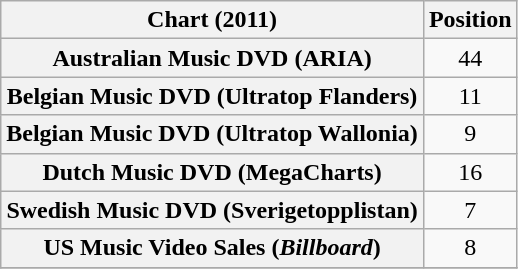<table class="wikitable sortable plainrowheaders"  style="text-align:center;">
<tr>
<th>Chart (2011)</th>
<th>Position</th>
</tr>
<tr>
<th scope="row">Australian Music DVD (ARIA)</th>
<td>44</td>
</tr>
<tr>
<th scope="row">Belgian Music DVD (Ultratop Flanders)</th>
<td>11</td>
</tr>
<tr>
<th scope="row">Belgian Music DVD (Ultratop Wallonia)</th>
<td>9</td>
</tr>
<tr>
<th scope="row">Dutch Music DVD (MegaCharts)</th>
<td>16</td>
</tr>
<tr>
<th scope="row">Swedish Music DVD (Sverigetopplistan)</th>
<td>7</td>
</tr>
<tr>
<th scope="row">US Music Video Sales (<em>Billboard</em>)</th>
<td>8</td>
</tr>
<tr>
</tr>
</table>
